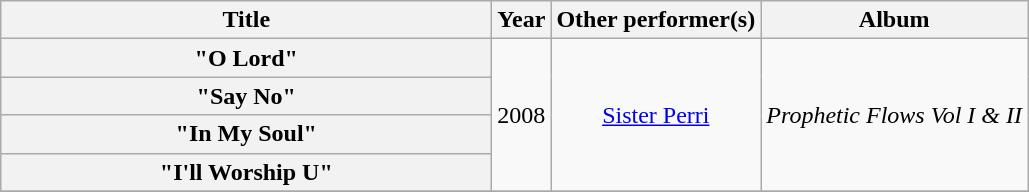<table class="wikitable plainrowheaders" style="text-align:center;">
<tr>
<th scope="col" style="width:20em;">Title</th>
<th scope="col">Year</th>
<th scope="col">Other performer(s)</th>
<th scope="col">Album</th>
</tr>
<tr>
<th scope="row">"O Lord"</th>
<td rowspan="4">2008</td>
<td rowspan="4"><a href='#'>Sister Perri</a></td>
<td rowspan="4"><em>Prophetic Flows Vol I & II</em></td>
</tr>
<tr>
<th scope="row">"Say No"</th>
</tr>
<tr>
<th scope="row">"In My Soul"</th>
</tr>
<tr>
<th scope="row">"I'll Worship U"</th>
</tr>
<tr>
</tr>
</table>
